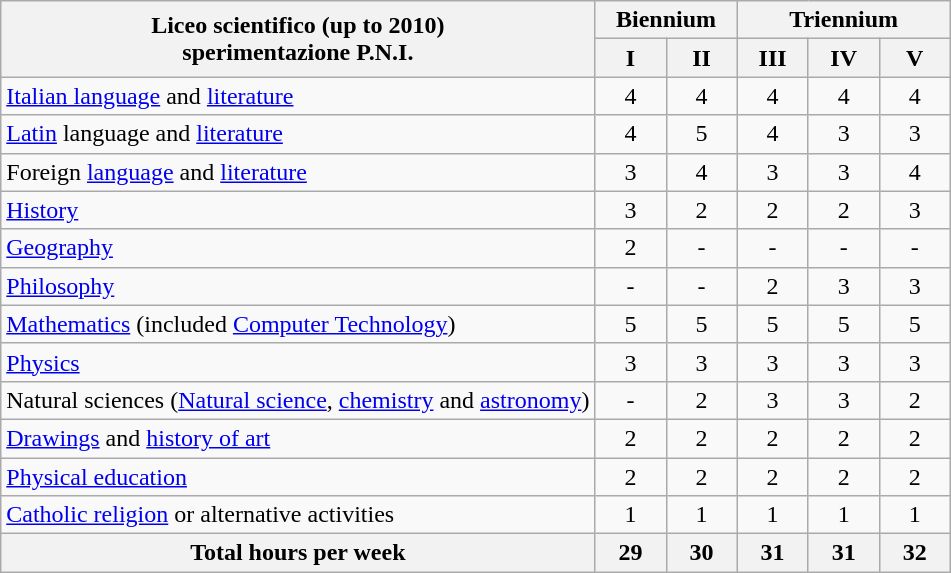<table class="wikitable">
<tr>
<th rowspan="2">Liceo scientifico (up to 2010)<br>sperimentazione P.N.I.</th>
<th colspan="2">Biennium</th>
<th colspan="3">Triennium</th>
</tr>
<tr>
<th width=40>I</th>
<th width=40>II</th>
<th width=40>III</th>
<th width=40>IV</th>
<th width=40>V</th>
</tr>
<tr align="center">
<td align="left"><a href='#'>Italian language</a> and <a href='#'>literature</a></td>
<td>4</td>
<td>4</td>
<td>4</td>
<td>4</td>
<td>4</td>
</tr>
<tr align="center">
<td align="left"><a href='#'>Latin</a> language and <a href='#'>literature</a></td>
<td>4</td>
<td>5</td>
<td>4</td>
<td>3</td>
<td>3</td>
</tr>
<tr align="center">
<td align="left">Foreign <a href='#'>language</a> and <a href='#'>literature</a></td>
<td>3</td>
<td>4</td>
<td>3</td>
<td>3</td>
<td>4</td>
</tr>
<tr align="center">
<td align="left"><a href='#'>History</a></td>
<td>3</td>
<td>2</td>
<td>2</td>
<td>2</td>
<td>3</td>
</tr>
<tr align="center">
<td align="left"><a href='#'>Geography</a></td>
<td>2</td>
<td>-</td>
<td>-</td>
<td>-</td>
<td>-</td>
</tr>
<tr align="center">
<td align="left"><a href='#'>Philosophy</a></td>
<td>-</td>
<td>-</td>
<td>2</td>
<td>3</td>
<td>3</td>
</tr>
<tr align="center">
<td align="left"><a href='#'>Mathematics</a> (included <a href='#'>Computer Technology</a>)</td>
<td>5</td>
<td>5</td>
<td>5</td>
<td>5</td>
<td>5</td>
</tr>
<tr align="center">
<td align="left"><a href='#'>Physics</a></td>
<td>3</td>
<td>3</td>
<td>3</td>
<td>3</td>
<td>3</td>
</tr>
<tr align="center">
<td align="left">Natural sciences (<a href='#'>Natural science</a>, <a href='#'>chemistry</a> and <a href='#'>astronomy</a>)</td>
<td>-</td>
<td>2</td>
<td>3</td>
<td>3</td>
<td>2</td>
</tr>
<tr align="center">
<td align="left"><a href='#'>Drawings</a> and <a href='#'>history of art</a></td>
<td>2</td>
<td>2</td>
<td>2</td>
<td>2</td>
<td>2</td>
</tr>
<tr align="center">
<td align="left"><a href='#'>Physical education</a></td>
<td>2</td>
<td>2</td>
<td>2</td>
<td>2</td>
<td>2</td>
</tr>
<tr align="center">
<td align="left"><a href='#'>Catholic religion</a> or alternative activities</td>
<td>1</td>
<td>1</td>
<td>1</td>
<td>1</td>
<td>1</td>
</tr>
<tr>
<th>Total hours per week</th>
<th>29</th>
<th>30</th>
<th>31</th>
<th>31</th>
<th>32</th>
</tr>
</table>
